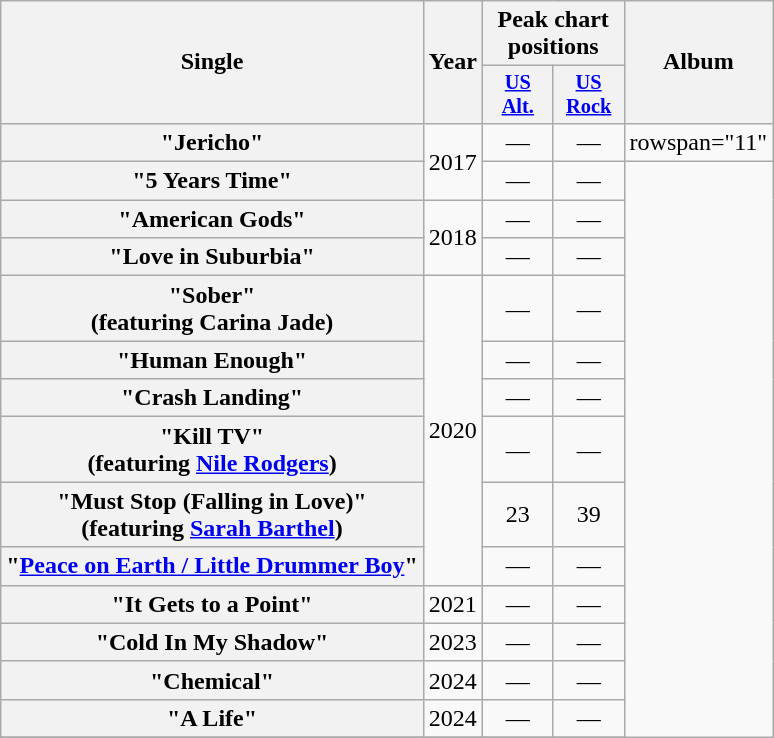<table class="wikitable plainrowheaders" style="text-align:center;">
<tr>
<th rowspan="2">Single</th>
<th rowspan="2">Year</th>
<th colspan="2">Peak chart<br>positions</th>
<th rowspan="2">Album</th>
</tr>
<tr>
<th scope="col" style="width:3em;font-size:85%;"><a href='#'>US<br>Alt.</a><br></th>
<th scope="col" style="width:3em;font-size:85%;"><a href='#'>US<br>Rock</a><br></th>
</tr>
<tr>
<th scope="row">"Jericho"</th>
<td rowspan="2">2017</td>
<td>—</td>
<td>—</td>
<td>rowspan="11" </td>
</tr>
<tr>
<th scope="row">"5 Years Time"</th>
<td>—</td>
<td>—</td>
</tr>
<tr>
<th scope="row">"American Gods"</th>
<td rowspan="2">2018</td>
<td>—</td>
<td>—</td>
</tr>
<tr>
<th scope="row">"Love in Suburbia"</th>
<td>—</td>
<td>—</td>
</tr>
<tr>
<th scope="row">"Sober"<br><span>(featuring Carina Jade)</span></th>
<td rowspan="6">2020</td>
<td>—</td>
<td>—</td>
</tr>
<tr>
<th scope="row">"Human Enough"</th>
<td>—</td>
<td>—</td>
</tr>
<tr>
<th scope="row">"Crash Landing"</th>
<td>—</td>
<td>—</td>
</tr>
<tr>
<th scope="row">"Kill TV"<br><span>(featuring <a href='#'>Nile Rodgers</a>)</span></th>
<td>—</td>
<td>—</td>
</tr>
<tr>
<th scope="row">"Must Stop (Falling in Love)"<br><span>(featuring <a href='#'>Sarah Barthel</a>)</span></th>
<td>23</td>
<td>39</td>
</tr>
<tr>
<th scope="row">"<a href='#'>Peace on Earth / Little Drummer Boy</a>"</th>
<td>—</td>
<td>—</td>
</tr>
<tr>
<th scope="row">"It Gets to a Point"</th>
<td>2021</td>
<td>—</td>
<td>—</td>
</tr>
<tr>
<th scope="row">"Cold In My Shadow"</th>
<td>2023</td>
<td>—</td>
<td>—</td>
</tr>
<tr>
<th scope="row">"Chemical"</th>
<td>2024</td>
<td>—</td>
<td>—</td>
</tr>
<tr>
<th scope="row">"A Life"</th>
<td>2024</td>
<td>—</td>
<td>—</td>
</tr>
<tr>
</tr>
</table>
